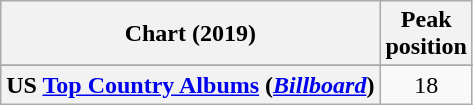<table class="wikitable sortable plainrowheaders" style="text-align:center">
<tr>
<th scope="col">Chart (2019)</th>
<th scope="col">Peak<br>position</th>
</tr>
<tr>
</tr>
<tr>
<th scope="row">US <a href='#'>Top Country Albums</a> (<em><a href='#'>Billboard</a></em>)</th>
<td>18</td>
</tr>
</table>
